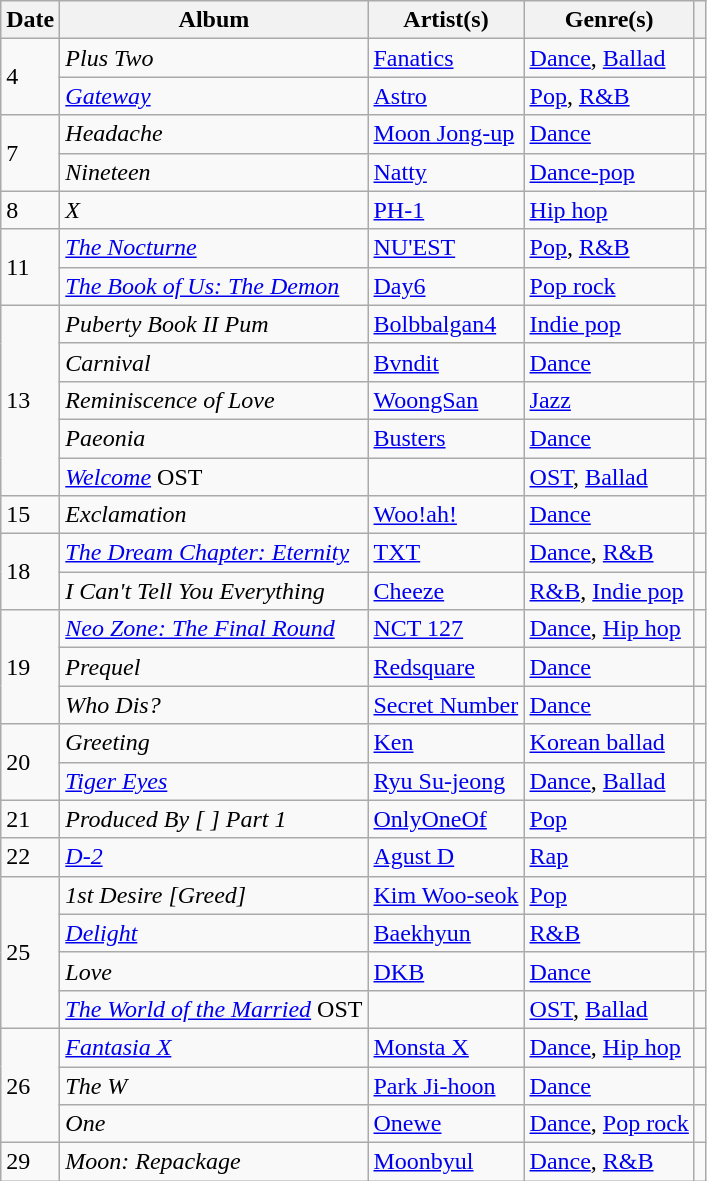<table class="wikitable">
<tr>
<th>Date</th>
<th>Album</th>
<th>Artist(s)</th>
<th>Genre(s)</th>
<th></th>
</tr>
<tr>
<td rowspan="2">4</td>
<td><em>Plus Two</em></td>
<td><a href='#'>Fanatics</a></td>
<td><a href='#'>Dance</a>, <a href='#'>Ballad</a></td>
<td></td>
</tr>
<tr>
<td><em><a href='#'>Gateway</a></em></td>
<td><a href='#'>Astro</a></td>
<td><a href='#'>Pop</a>, <a href='#'>R&B</a></td>
<td></td>
</tr>
<tr>
<td rowspan="2">7</td>
<td><em>Headache</em></td>
<td><a href='#'>Moon Jong-up</a></td>
<td><a href='#'>Dance</a></td>
<td></td>
</tr>
<tr>
<td><em>Nineteen</em></td>
<td><a href='#'>Natty</a></td>
<td><a href='#'>Dance-pop</a></td>
<td></td>
</tr>
<tr>
<td>8</td>
<td><em>X</em></td>
<td><a href='#'>PH-1</a></td>
<td><a href='#'>Hip hop</a></td>
<td></td>
</tr>
<tr>
<td rowspan="2">11</td>
<td><em><a href='#'>The Nocturne</a></em></td>
<td><a href='#'>NU'EST</a></td>
<td><a href='#'>Pop</a>, <a href='#'>R&B</a></td>
<td></td>
</tr>
<tr>
<td><em><a href='#'>The Book of Us: The Demon</a></em></td>
<td><a href='#'>Day6</a></td>
<td><a href='#'>Pop rock</a></td>
<td></td>
</tr>
<tr>
<td rowspan="5">13</td>
<td><em>Puberty Book II Pum</em></td>
<td><a href='#'>Bolbbalgan4</a></td>
<td><a href='#'>Indie pop</a></td>
<td></td>
</tr>
<tr>
<td><em>Carnival</em></td>
<td><a href='#'>Bvndit</a></td>
<td><a href='#'>Dance</a></td>
<td></td>
</tr>
<tr>
<td><em>Reminiscence of Love</em></td>
<td><a href='#'>WoongSan</a></td>
<td><a href='#'>Jazz</a></td>
<td></td>
</tr>
<tr>
<td><em>Paeonia</em></td>
<td><a href='#'>Busters</a></td>
<td><a href='#'>Dance</a></td>
<td></td>
</tr>
<tr>
<td><em><a href='#'>Welcome</a></em> OST</td>
<td></td>
<td><a href='#'>OST</a>, <a href='#'>Ballad</a></td>
<td></td>
</tr>
<tr>
<td>15</td>
<td><em>Exclamation</em></td>
<td><a href='#'>Woo!ah!</a></td>
<td><a href='#'>Dance</a></td>
<td></td>
</tr>
<tr>
<td rowspan="2">18</td>
<td><em><a href='#'>The Dream Chapter: Eternity</a></em></td>
<td><a href='#'>TXT</a></td>
<td><a href='#'>Dance</a>, <a href='#'>R&B</a></td>
<td></td>
</tr>
<tr>
<td><em>I Can't Tell You Everything</em></td>
<td><a href='#'>Cheeze</a></td>
<td><a href='#'>R&B</a>, <a href='#'>Indie pop</a></td>
<td></td>
</tr>
<tr>
<td rowspan="3">19</td>
<td><em><a href='#'>Neo Zone: The Final Round</a></em></td>
<td><a href='#'>NCT 127</a></td>
<td><a href='#'>Dance</a>, <a href='#'>Hip hop</a></td>
<td></td>
</tr>
<tr>
<td><em>Prequel</em></td>
<td><a href='#'>Redsquare</a></td>
<td><a href='#'>Dance</a></td>
<td></td>
</tr>
<tr>
<td><em>Who Dis?</em></td>
<td><a href='#'>Secret Number</a></td>
<td><a href='#'>Dance</a></td>
<td></td>
</tr>
<tr>
<td rowspan="2">20</td>
<td><em>Greeting</em></td>
<td><a href='#'>Ken</a></td>
<td><a href='#'>Korean ballad</a></td>
<td></td>
</tr>
<tr>
<td><em><a href='#'>Tiger Eyes</a></em></td>
<td><a href='#'>Ryu Su-jeong</a></td>
<td><a href='#'>Dance</a>, <a href='#'>Ballad</a></td>
<td></td>
</tr>
<tr>
<td>21</td>
<td><em>Produced By [ ] Part 1</em></td>
<td><a href='#'>OnlyOneOf</a></td>
<td><a href='#'>Pop</a></td>
<td></td>
</tr>
<tr>
<td>22</td>
<td><em><a href='#'>D-2</a></em></td>
<td><a href='#'>Agust D</a></td>
<td><a href='#'>Rap</a></td>
<td></td>
</tr>
<tr>
<td rowspan="4">25</td>
<td><em>1st Desire [Greed]</em></td>
<td><a href='#'>Kim Woo-seok</a></td>
<td><a href='#'>Pop</a></td>
<td></td>
</tr>
<tr>
<td><em><a href='#'>Delight</a></em></td>
<td><a href='#'>Baekhyun</a></td>
<td><a href='#'>R&B</a></td>
<td></td>
</tr>
<tr>
<td><em>Love</em></td>
<td><a href='#'>DKB</a></td>
<td><a href='#'>Dance</a></td>
<td></td>
</tr>
<tr>
<td><em><a href='#'>The World of the Married</a></em> OST</td>
<td></td>
<td><a href='#'>OST</a>, <a href='#'>Ballad</a></td>
<td></td>
</tr>
<tr>
<td rowspan="3">26</td>
<td><em><a href='#'>Fantasia X</a></em></td>
<td><a href='#'>Monsta X</a></td>
<td><a href='#'>Dance</a>, <a href='#'>Hip hop</a></td>
<td></td>
</tr>
<tr>
<td><em>The W</em></td>
<td><a href='#'>Park Ji-hoon</a></td>
<td><a href='#'>Dance</a></td>
<td></td>
</tr>
<tr>
<td><em>One</em></td>
<td><a href='#'>Onewe</a></td>
<td><a href='#'>Dance</a>, <a href='#'>Pop rock</a></td>
<td></td>
</tr>
<tr>
<td>29</td>
<td><em>Moon: Repackage</em></td>
<td><a href='#'>Moonbyul</a></td>
<td><a href='#'>Dance</a>, <a href='#'>R&B</a></td>
<td></td>
</tr>
</table>
